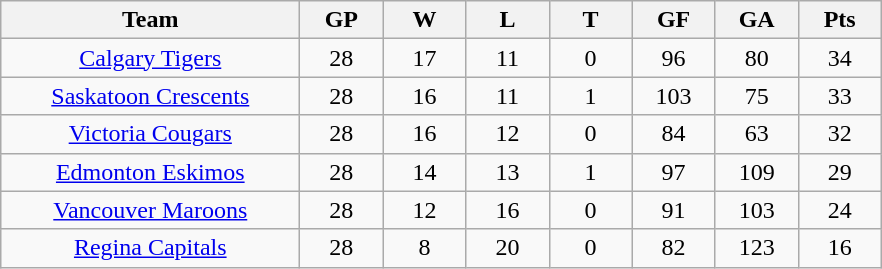<table class="wikitable" style="text-align:center;">
<tr>
<th style="width:12em">Team</th>
<th style="width:3em">GP</th>
<th style="width:3em">W</th>
<th style="width:3em">L</th>
<th style="width:3em">T</th>
<th style="width:3em">GF</th>
<th style="width:3em">GA</th>
<th style="width:3em">Pts</th>
</tr>
<tr>
<td><a href='#'>Calgary Tigers</a></td>
<td>28</td>
<td>17</td>
<td>11</td>
<td>0</td>
<td>96</td>
<td>80</td>
<td>34</td>
</tr>
<tr>
<td><a href='#'>Saskatoon Crescents</a></td>
<td>28</td>
<td>16</td>
<td>11</td>
<td>1</td>
<td>103</td>
<td>75</td>
<td>33</td>
</tr>
<tr>
<td><a href='#'>Victoria Cougars</a></td>
<td>28</td>
<td>16</td>
<td>12</td>
<td>0</td>
<td>84</td>
<td>63</td>
<td>32</td>
</tr>
<tr>
<td><a href='#'>Edmonton Eskimos</a></td>
<td>28</td>
<td>14</td>
<td>13</td>
<td>1</td>
<td>97</td>
<td>109</td>
<td>29</td>
</tr>
<tr>
<td><a href='#'>Vancouver Maroons</a></td>
<td>28</td>
<td>12</td>
<td>16</td>
<td>0</td>
<td>91</td>
<td>103</td>
<td>24</td>
</tr>
<tr>
<td><a href='#'>Regina Capitals</a></td>
<td>28</td>
<td>8</td>
<td>20</td>
<td>0</td>
<td>82</td>
<td>123</td>
<td>16</td>
</tr>
</table>
